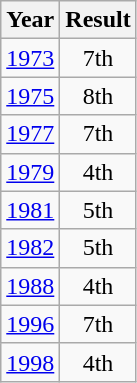<table class="wikitable" style="text-align:center">
<tr>
<th>Year</th>
<th>Result</th>
</tr>
<tr>
<td><a href='#'>1973</a></td>
<td>7th</td>
</tr>
<tr>
<td><a href='#'>1975</a></td>
<td>8th</td>
</tr>
<tr>
<td><a href='#'>1977</a></td>
<td>7th</td>
</tr>
<tr>
<td><a href='#'>1979</a></td>
<td>4th</td>
</tr>
<tr>
<td><a href='#'>1981</a></td>
<td>5th</td>
</tr>
<tr>
<td><a href='#'>1982</a></td>
<td>5th</td>
</tr>
<tr>
<td><a href='#'>1988</a></td>
<td>4th</td>
</tr>
<tr>
<td><a href='#'>1996</a></td>
<td>7th</td>
</tr>
<tr>
<td><a href='#'>1998</a></td>
<td>4th</td>
</tr>
</table>
